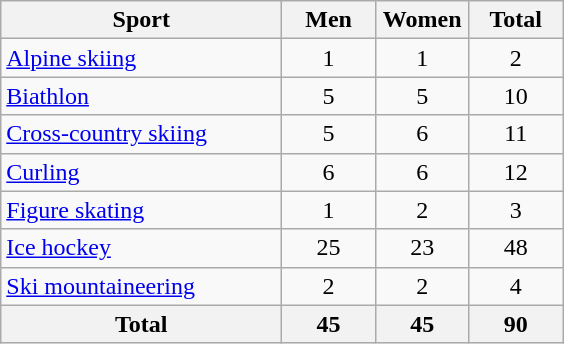<table class="wikitable sortable" style="text-align:center">
<tr>
<th width=180>Sport</th>
<th width=55>Men</th>
<th width=55>Women</th>
<th width=55>Total</th>
</tr>
<tr>
<td align=left><a href='#'>Alpine skiing</a></td>
<td>1</td>
<td>1</td>
<td>2</td>
</tr>
<tr>
<td align=left><a href='#'>Biathlon</a></td>
<td>5</td>
<td>5</td>
<td>10</td>
</tr>
<tr>
<td align=left><a href='#'>Cross-country skiing</a></td>
<td>5</td>
<td>6</td>
<td>11</td>
</tr>
<tr>
<td align=left><a href='#'>Curling</a></td>
<td>6</td>
<td>6</td>
<td>12</td>
</tr>
<tr>
<td align=left><a href='#'>Figure skating</a></td>
<td>1</td>
<td>2</td>
<td>3</td>
</tr>
<tr>
<td align=left><a href='#'>Ice hockey</a></td>
<td>25</td>
<td>23</td>
<td>48</td>
</tr>
<tr>
<td align=left><a href='#'>Ski mountaineering</a></td>
<td>2</td>
<td>2</td>
<td>4</td>
</tr>
<tr>
<th>Total</th>
<th>45</th>
<th>45</th>
<th>90</th>
</tr>
</table>
